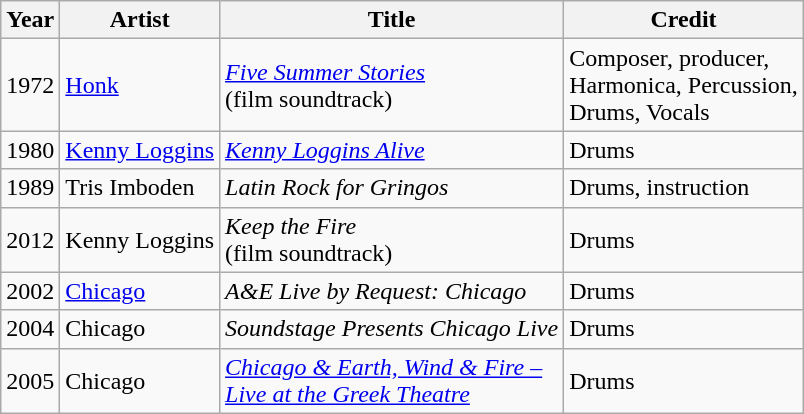<table class="wikitable sortable">
<tr>
<th>Year</th>
<th>Artist</th>
<th>Title</th>
<th>Credit</th>
</tr>
<tr>
<td>1972</td>
<td><a href='#'>Honk</a></td>
<td><em><a href='#'>Five Summer Stories</a></em><br>(film soundtrack)</td>
<td>Composer, producer,<br>Harmonica, Percussion,<br>Drums, Vocals</td>
</tr>
<tr>
<td>1980</td>
<td><a href='#'>Kenny Loggins</a></td>
<td><em><a href='#'>Kenny Loggins Alive</a></em></td>
<td>Drums</td>
</tr>
<tr>
<td>1989</td>
<td>Tris Imboden</td>
<td><em>Latin Rock for Gringos</em></td>
<td>Drums, instruction</td>
</tr>
<tr>
<td>2012</td>
<td>Kenny Loggins</td>
<td><em>Keep the Fire</em><br>(film soundtrack)</td>
<td>Drums</td>
</tr>
<tr>
<td>2002</td>
<td><a href='#'>Chicago</a></td>
<td><em>A&E Live by Request: Chicago</em></td>
<td>Drums</td>
</tr>
<tr>
<td>2004</td>
<td>Chicago</td>
<td><em>Soundstage Presents Chicago Live</em></td>
<td>Drums</td>
</tr>
<tr>
<td>2005</td>
<td>Chicago</td>
<td><em><a href='#'>Chicago & Earth, Wind & Fire –<br>Live at the Greek Theatre</a></em></td>
<td>Drums</td>
</tr>
</table>
